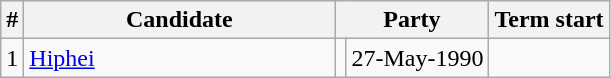<table class="wikitable">
<tr>
<th>#</th>
<th style="width:200px">Candidate</th>
<th colspan="2">Party</th>
<th>Term start</th>
</tr>
<tr>
<td>1</td>
<td><a href='#'>Hiphei</a></td>
<td></td>
<td>27-May-1990</td>
</tr>
</table>
